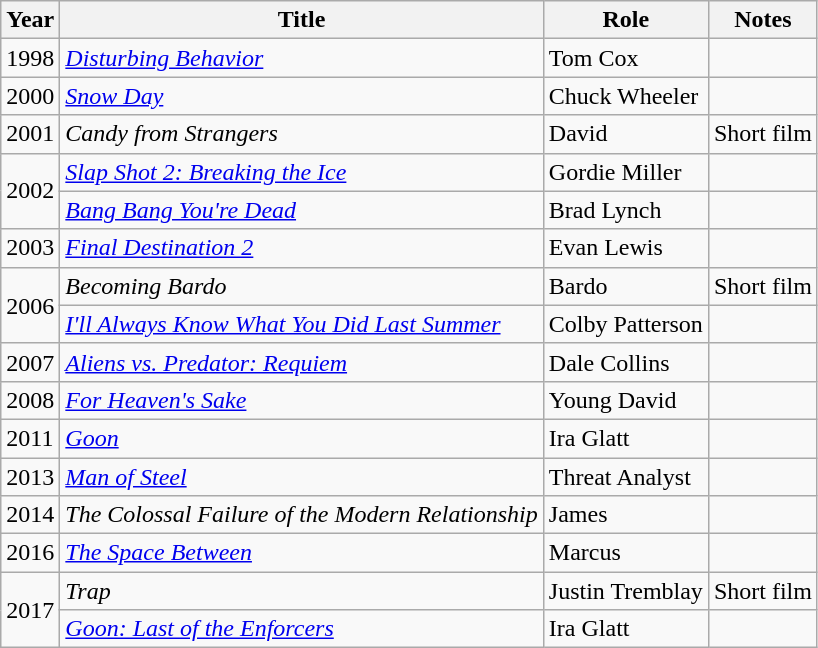<table class="wikitable sortable">
<tr>
<th>Year</th>
<th>Title</th>
<th>Role</th>
<th class="unsortable">Notes</th>
</tr>
<tr>
<td>1998</td>
<td><em><a href='#'>Disturbing Behavior</a></em></td>
<td>Tom Cox</td>
<td></td>
</tr>
<tr>
<td>2000</td>
<td><em><a href='#'>Snow Day</a></em></td>
<td>Chuck Wheeler</td>
<td></td>
</tr>
<tr>
<td>2001</td>
<td><em>Candy from Strangers</em></td>
<td>David</td>
<td>Short film</td>
</tr>
<tr>
<td rowspan="2">2002</td>
<td><em><a href='#'>Slap Shot 2: Breaking the Ice</a></em></td>
<td>Gordie Miller</td>
<td></td>
</tr>
<tr>
<td><em><a href='#'>Bang Bang You're Dead</a></em></td>
<td>Brad Lynch</td>
<td></td>
</tr>
<tr>
<td>2003</td>
<td><em><a href='#'>Final Destination 2</a></em></td>
<td>Evan Lewis</td>
<td></td>
</tr>
<tr>
<td rowspan="2">2006</td>
<td><em>Becoming Bardo</em></td>
<td>Bardo</td>
<td>Short film</td>
</tr>
<tr>
<td><em><a href='#'>I'll Always Know What You Did Last Summer</a></em></td>
<td>Colby Patterson</td>
<td></td>
</tr>
<tr>
<td>2007</td>
<td><em><a href='#'>Aliens vs. Predator: Requiem</a></em></td>
<td>Dale Collins</td>
<td></td>
</tr>
<tr>
<td>2008</td>
<td><em><a href='#'>For Heaven's Sake</a></em></td>
<td>Young David</td>
<td></td>
</tr>
<tr>
<td>2011</td>
<td><em><a href='#'>Goon</a></em></td>
<td>Ira Glatt</td>
<td></td>
</tr>
<tr>
<td>2013</td>
<td><em><a href='#'>Man of Steel</a></em></td>
<td>Threat Analyst</td>
<td></td>
</tr>
<tr>
<td>2014</td>
<td data-sort-value="Colossal Failure of the Modern Relationship, The"><em>The Colossal Failure of the Modern Relationship</em></td>
<td>James</td>
<td></td>
</tr>
<tr>
<td>2016</td>
<td data-sort-value="Space Between, The"><em><a href='#'>The Space Between</a></em></td>
<td>Marcus</td>
<td></td>
</tr>
<tr>
<td rowspan="2">2017</td>
<td><em>Trap</em></td>
<td>Justin Tremblay</td>
<td>Short film</td>
</tr>
<tr>
<td><em><a href='#'>Goon: Last of the Enforcers</a></em></td>
<td>Ira Glatt</td>
<td></td>
</tr>
</table>
